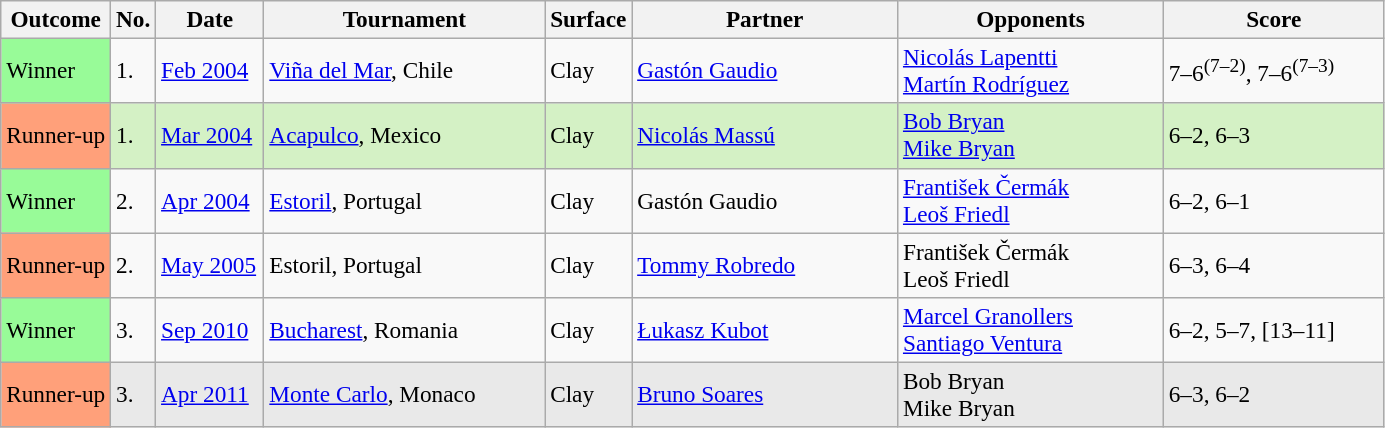<table class=wikitable style=font-size:97%>
<tr>
<th>Outcome</th>
<th>No.</th>
<th width=65>Date</th>
<th width=180>Tournament</th>
<th>Surface</th>
<th width=170>Partner</th>
<th width=170>Opponents</th>
<th width=140>Score</th>
</tr>
<tr>
<td bgcolor=98FB98>Winner</td>
<td>1.</td>
<td><a href='#'>Feb 2004</a></td>
<td><a href='#'>Viña del Mar</a>, Chile</td>
<td>Clay</td>
<td> <a href='#'>Gastón Gaudio</a></td>
<td> <a href='#'>Nicolás Lapentti</a> <br>  <a href='#'>Martín Rodríguez</a></td>
<td>7–6<sup>(7–2)</sup>, 7–6<sup>(7–3)</sup></td>
</tr>
<tr style="background:#d4f1c5;">
<td bgcolor=FFA07A>Runner-up</td>
<td>1.</td>
<td><a href='#'>Mar 2004</a></td>
<td><a href='#'>Acapulco</a>, Mexico</td>
<td>Clay</td>
<td> <a href='#'>Nicolás Massú</a></td>
<td> <a href='#'>Bob Bryan</a> <br>  <a href='#'>Mike Bryan</a></td>
<td>6–2, 6–3</td>
</tr>
<tr>
<td bgcolor=98FB98>Winner</td>
<td>2.</td>
<td><a href='#'>Apr 2004</a></td>
<td><a href='#'>Estoril</a>, Portugal</td>
<td>Clay</td>
<td> Gastón Gaudio</td>
<td> <a href='#'>František Čermák</a> <br>  <a href='#'>Leoš Friedl</a></td>
<td>6–2, 6–1</td>
</tr>
<tr>
<td bgcolor=FFA07A>Runner-up</td>
<td>2.</td>
<td><a href='#'>May 2005</a></td>
<td>Estoril, Portugal</td>
<td>Clay</td>
<td> <a href='#'>Tommy Robredo</a></td>
<td> František Čermák <br>  Leoš Friedl</td>
<td>6–3, 6–4</td>
</tr>
<tr>
<td bgcolor=98FB98>Winner</td>
<td>3.</td>
<td><a href='#'>Sep 2010</a></td>
<td><a href='#'>Bucharest</a>, Romania</td>
<td>Clay</td>
<td> <a href='#'>Łukasz Kubot</a></td>
<td> <a href='#'>Marcel Granollers</a> <br>  <a href='#'>Santiago Ventura</a></td>
<td>6–2, 5–7, [13–11]</td>
</tr>
<tr style="background:#e9e9e9;">
<td bgcolor=FFA07A>Runner-up</td>
<td>3.</td>
<td><a href='#'>Apr 2011</a></td>
<td><a href='#'>Monte Carlo</a>, Monaco</td>
<td>Clay</td>
<td> <a href='#'>Bruno Soares</a></td>
<td> Bob Bryan <br>  Mike Bryan</td>
<td>6–3, 6–2</td>
</tr>
</table>
